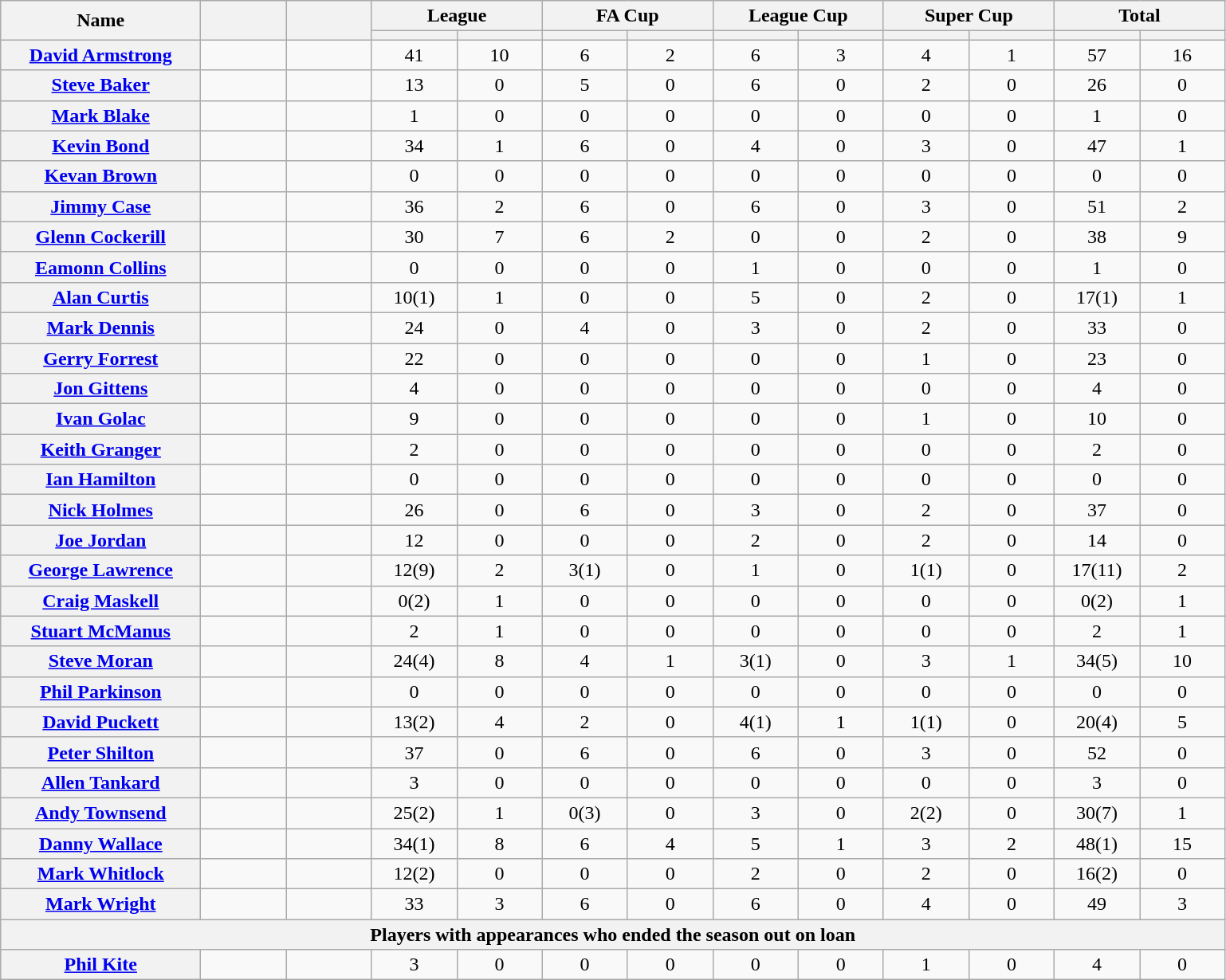<table class="wikitable plainrowheaders" style="text-align:center;">
<tr>
<th scope="col" rowspan="2" style="width:10em;">Name</th>
<th scope="col" rowspan="2" style="width:4em;"></th>
<th scope="col" rowspan="2" style="width:4em;"></th>
<th scope="col" colspan="2">League</th>
<th scope="col" colspan="2">FA Cup</th>
<th scope="col" colspan="2">League Cup</th>
<th scope="col" colspan="2">Super Cup</th>
<th scope="col" colspan="2">Total</th>
</tr>
<tr>
<th scope="col" style="width:4em;"></th>
<th scope="col" style="width:4em;"></th>
<th scope="col" style="width:4em;"></th>
<th scope="col" style="width:4em;"></th>
<th scope="col" style="width:4em;"></th>
<th scope="col" style="width:4em;"></th>
<th scope="col" style="width:4em;"></th>
<th scope="col" style="width:4em;"></th>
<th scope="col" style="width:4em;"></th>
<th scope="col" style="width:4em;"></th>
</tr>
<tr>
<th scope="row"><a href='#'>David Armstrong</a></th>
<td></td>
<td></td>
<td>41</td>
<td>10</td>
<td>6</td>
<td>2</td>
<td>6</td>
<td>3</td>
<td>4</td>
<td>1</td>
<td>57</td>
<td>16</td>
</tr>
<tr>
<th scope="row"><a href='#'>Steve Baker</a></th>
<td></td>
<td></td>
<td>13</td>
<td>0</td>
<td>5</td>
<td>0</td>
<td>6</td>
<td>0</td>
<td>2</td>
<td>0</td>
<td>26</td>
<td>0</td>
</tr>
<tr>
<th scope="row"><a href='#'>Mark Blake</a></th>
<td></td>
<td></td>
<td>1</td>
<td>0</td>
<td>0</td>
<td>0</td>
<td>0</td>
<td>0</td>
<td>0</td>
<td>0</td>
<td>1</td>
<td>0</td>
</tr>
<tr>
<th scope="row"><a href='#'>Kevin Bond</a></th>
<td></td>
<td></td>
<td>34</td>
<td>1</td>
<td>6</td>
<td>0</td>
<td>4</td>
<td>0</td>
<td>3</td>
<td>0</td>
<td>47</td>
<td>1</td>
</tr>
<tr>
<th scope="row"><a href='#'>Kevan Brown</a></th>
<td></td>
<td></td>
<td>0</td>
<td>0</td>
<td>0</td>
<td>0</td>
<td>0</td>
<td>0</td>
<td>0</td>
<td>0</td>
<td>0</td>
<td>0</td>
</tr>
<tr>
<th scope="row"><a href='#'>Jimmy Case</a></th>
<td></td>
<td></td>
<td>36</td>
<td>2</td>
<td>6</td>
<td>0</td>
<td>6</td>
<td>0</td>
<td>3</td>
<td>0</td>
<td>51</td>
<td>2</td>
</tr>
<tr>
<th scope="row"><a href='#'>Glenn Cockerill</a></th>
<td></td>
<td></td>
<td>30</td>
<td>7</td>
<td>6</td>
<td>2</td>
<td>0</td>
<td>0</td>
<td>2</td>
<td>0</td>
<td>38</td>
<td>9</td>
</tr>
<tr>
<th scope="row"><a href='#'>Eamonn Collins</a></th>
<td></td>
<td></td>
<td>0</td>
<td>0</td>
<td>0</td>
<td>0</td>
<td>1</td>
<td>0</td>
<td>0</td>
<td>0</td>
<td>1</td>
<td>0</td>
</tr>
<tr>
<th scope="row"><a href='#'>Alan Curtis</a></th>
<td></td>
<td></td>
<td>10(1)</td>
<td>1</td>
<td>0</td>
<td>0</td>
<td>5</td>
<td>0</td>
<td>2</td>
<td>0</td>
<td>17(1)</td>
<td>1</td>
</tr>
<tr>
<th scope="row"><a href='#'>Mark Dennis</a></th>
<td></td>
<td></td>
<td>24</td>
<td>0</td>
<td>4</td>
<td>0</td>
<td>3</td>
<td>0</td>
<td>2</td>
<td>0</td>
<td>33</td>
<td>0</td>
</tr>
<tr>
<th scope="row"><a href='#'>Gerry Forrest</a></th>
<td></td>
<td></td>
<td>22</td>
<td>0</td>
<td>0</td>
<td>0</td>
<td>0</td>
<td>0</td>
<td>1</td>
<td>0</td>
<td>23</td>
<td>0</td>
</tr>
<tr>
<th scope="row"><a href='#'>Jon Gittens</a></th>
<td></td>
<td></td>
<td>4</td>
<td>0</td>
<td>0</td>
<td>0</td>
<td>0</td>
<td>0</td>
<td>0</td>
<td>0</td>
<td>4</td>
<td>0</td>
</tr>
<tr>
<th scope="row"><a href='#'>Ivan Golac</a></th>
<td></td>
<td></td>
<td>9</td>
<td>0</td>
<td>0</td>
<td>0</td>
<td>0</td>
<td>0</td>
<td>1</td>
<td>0</td>
<td>10</td>
<td>0</td>
</tr>
<tr>
<th scope="row"><a href='#'>Keith Granger</a></th>
<td></td>
<td></td>
<td>2</td>
<td>0</td>
<td>0</td>
<td>0</td>
<td>0</td>
<td>0</td>
<td>0</td>
<td>0</td>
<td>2</td>
<td>0</td>
</tr>
<tr>
<th scope="row"><a href='#'>Ian Hamilton</a></th>
<td></td>
<td></td>
<td>0</td>
<td>0</td>
<td>0</td>
<td>0</td>
<td>0</td>
<td>0</td>
<td>0</td>
<td>0</td>
<td>0</td>
<td>0</td>
</tr>
<tr>
<th scope="row"><a href='#'>Nick Holmes</a></th>
<td></td>
<td></td>
<td>26</td>
<td>0</td>
<td>6</td>
<td>0</td>
<td>3</td>
<td>0</td>
<td>2</td>
<td>0</td>
<td>37</td>
<td>0</td>
</tr>
<tr>
<th scope="row"><a href='#'>Joe Jordan</a></th>
<td></td>
<td></td>
<td>12</td>
<td>0</td>
<td>0</td>
<td>0</td>
<td>2</td>
<td>0</td>
<td>2</td>
<td>0</td>
<td>14</td>
<td>0</td>
</tr>
<tr>
<th scope="row"><a href='#'>George Lawrence</a></th>
<td></td>
<td></td>
<td>12(9)</td>
<td>2</td>
<td>3(1)</td>
<td>0</td>
<td>1</td>
<td>0</td>
<td>1(1)</td>
<td>0</td>
<td>17(11)</td>
<td>2</td>
</tr>
<tr>
<th scope="row"><a href='#'>Craig Maskell</a></th>
<td></td>
<td></td>
<td>0(2)</td>
<td>1</td>
<td>0</td>
<td>0</td>
<td>0</td>
<td>0</td>
<td>0</td>
<td>0</td>
<td>0(2)</td>
<td>1</td>
</tr>
<tr>
<th scope="row"><a href='#'>Stuart McManus</a></th>
<td></td>
<td></td>
<td>2</td>
<td>1</td>
<td>0</td>
<td>0</td>
<td>0</td>
<td>0</td>
<td>0</td>
<td>0</td>
<td>2</td>
<td>1</td>
</tr>
<tr>
<th scope="row"><a href='#'>Steve Moran</a></th>
<td></td>
<td></td>
<td>24(4)</td>
<td>8</td>
<td>4</td>
<td>1</td>
<td>3(1)</td>
<td>0</td>
<td>3</td>
<td>1</td>
<td>34(5)</td>
<td>10</td>
</tr>
<tr>
<th scope="row"><a href='#'>Phil Parkinson</a></th>
<td></td>
<td></td>
<td>0</td>
<td>0</td>
<td>0</td>
<td>0</td>
<td>0</td>
<td>0</td>
<td>0</td>
<td>0</td>
<td>0</td>
<td>0</td>
</tr>
<tr>
<th scope="row"><a href='#'>David Puckett</a></th>
<td></td>
<td></td>
<td>13(2)</td>
<td>4</td>
<td>2</td>
<td>0</td>
<td>4(1)</td>
<td>1</td>
<td>1(1)</td>
<td>0</td>
<td>20(4)</td>
<td>5</td>
</tr>
<tr>
<th scope="row"><a href='#'>Peter Shilton</a></th>
<td></td>
<td></td>
<td>37</td>
<td>0</td>
<td>6</td>
<td>0</td>
<td>6</td>
<td>0</td>
<td>3</td>
<td>0</td>
<td>52</td>
<td>0</td>
</tr>
<tr>
<th scope="row"><a href='#'>Allen Tankard</a></th>
<td></td>
<td></td>
<td>3</td>
<td>0</td>
<td>0</td>
<td>0</td>
<td>0</td>
<td>0</td>
<td>0</td>
<td>0</td>
<td>3</td>
<td>0</td>
</tr>
<tr>
<th scope="row"><a href='#'>Andy Townsend</a></th>
<td></td>
<td></td>
<td>25(2)</td>
<td>1</td>
<td>0(3)</td>
<td>0</td>
<td>3</td>
<td>0</td>
<td>2(2)</td>
<td>0</td>
<td>30(7)</td>
<td>1</td>
</tr>
<tr>
<th scope="row"><a href='#'>Danny Wallace</a></th>
<td></td>
<td></td>
<td>34(1)</td>
<td>8</td>
<td>6</td>
<td>4</td>
<td>5</td>
<td>1</td>
<td>3</td>
<td>2</td>
<td>48(1)</td>
<td>15</td>
</tr>
<tr>
<th scope="row"><a href='#'>Mark Whitlock</a></th>
<td></td>
<td></td>
<td>12(2)</td>
<td>0</td>
<td>0</td>
<td>0</td>
<td>2</td>
<td>0</td>
<td>2</td>
<td>0</td>
<td>16(2)</td>
<td>0</td>
</tr>
<tr>
<th scope="row"><a href='#'>Mark Wright</a></th>
<td></td>
<td></td>
<td>33</td>
<td>3</td>
<td>6</td>
<td>0</td>
<td>6</td>
<td>0</td>
<td>4</td>
<td>0</td>
<td>49</td>
<td>3</td>
</tr>
<tr>
<th scope="col" colspan="13">Players with appearances who ended the season out on loan</th>
</tr>
<tr>
<th scope="row"><a href='#'>Phil Kite</a></th>
<td></td>
<td></td>
<td>3</td>
<td>0</td>
<td>0</td>
<td>0</td>
<td>0</td>
<td>0</td>
<td>1</td>
<td>0</td>
<td>4</td>
<td>0</td>
</tr>
</table>
